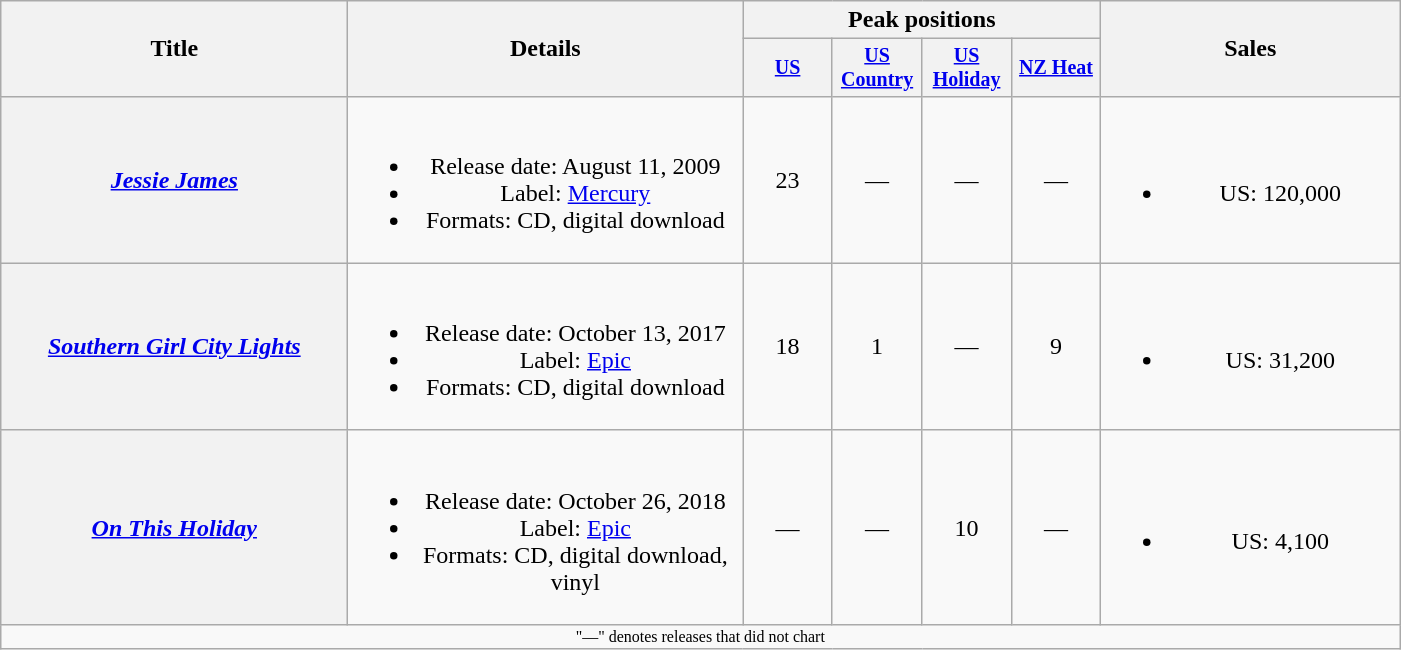<table class="wikitable plainrowheaders" style="text-align:center;">
<tr>
<th rowspan="2" style="width:14em;">Title</th>
<th rowspan="2" style="width:16em;">Details</th>
<th colspan="4">Peak positions</th>
<th rowspan="2" style="width:12em;">Sales</th>
</tr>
<tr style="font-size:smaller;">
<th style="width:4em;"><a href='#'>US</a><br></th>
<th style="width:4em;"><a href='#'>US Country</a><br></th>
<th style="width:4em;"><a href='#'>US Holiday</a><br></th>
<th style="width:4em;"><a href='#'>NZ Heat</a><br></th>
</tr>
<tr>
<th scope="row"><em><a href='#'>Jessie James</a></em></th>
<td><br><ul><li>Release date: August 11, 2009</li><li>Label: <a href='#'>Mercury</a></li><li>Formats: CD, digital download</li></ul></td>
<td>23</td>
<td>—</td>
<td>—</td>
<td>—</td>
<td><br><ul><li>US: 120,000</li></ul></td>
</tr>
<tr>
<th scope="row"><em><a href='#'>Southern Girl City Lights</a></em></th>
<td><br><ul><li>Release date: October 13, 2017</li><li>Label: <a href='#'>Epic</a></li><li>Formats: CD, digital download</li></ul></td>
<td>18</td>
<td>1</td>
<td>—</td>
<td>9</td>
<td><br><ul><li>US: 31,200</li></ul></td>
</tr>
<tr>
<th scope="row"><em><a href='#'>On This Holiday</a></em></th>
<td><br><ul><li>Release date: October 26, 2018</li><li>Label: <a href='#'>Epic</a></li><li>Formats: CD, digital download, vinyl</li></ul></td>
<td>—</td>
<td>—</td>
<td>10</td>
<td>—</td>
<td><br><ul><li>US: 4,100</li></ul></td>
</tr>
<tr>
<td colspan="8" style="font-size:8pt">"—" denotes releases that did not chart</td>
</tr>
</table>
